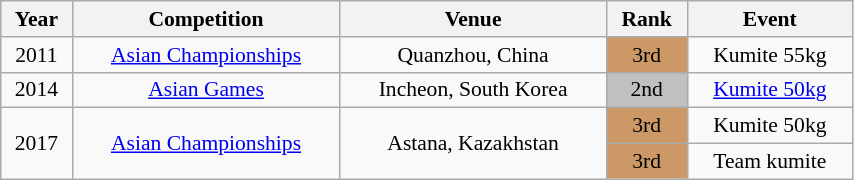<table class="wikitable sortable" width=45% style="font-size:90%; text-align:center;">
<tr>
<th>Year</th>
<th>Competition</th>
<th>Venue</th>
<th>Rank</th>
<th>Event</th>
</tr>
<tr>
<td>2011</td>
<td><a href='#'>Asian Championships</a></td>
<td>Quanzhou, China</td>
<td bgcolor="cc9966">3rd</td>
<td>Kumite 55kg</td>
</tr>
<tr>
<td>2014</td>
<td><a href='#'>Asian Games</a></td>
<td>Incheon, South Korea</td>
<td bgcolor="silver">2nd</td>
<td><a href='#'>Kumite 50kg</a></td>
</tr>
<tr>
<td rowspan=2>2017</td>
<td rowspan=2><a href='#'>Asian Championships</a></td>
<td rowspan=2>Astana, Kazakhstan</td>
<td bgcolor="cc9966">3rd</td>
<td>Kumite 50kg</td>
</tr>
<tr>
<td bgcolor="cc9966">3rd</td>
<td>Team kumite</td>
</tr>
</table>
